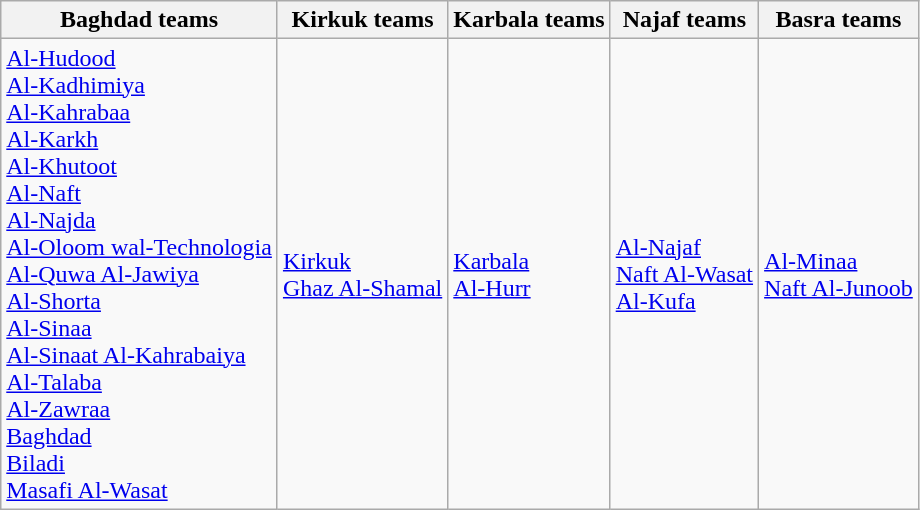<table class="wikitable">
<tr>
<th>Baghdad teams</th>
<th>Kirkuk teams</th>
<th>Karbala teams</th>
<th>Najaf teams</th>
<th>Basra teams</th>
</tr>
<tr>
<td><a href='#'>Al-Hudood</a><br><a href='#'>Al-Kadhimiya</a><br><a href='#'>Al-Kahrabaa</a><br><a href='#'>Al-Karkh</a><br><a href='#'>Al-Khutoot</a><br><a href='#'>Al-Naft</a><br><a href='#'>Al-Najda</a><br><a href='#'>Al-Oloom wal-Technologia</a><br><a href='#'>Al-Quwa Al-Jawiya</a><br><a href='#'>Al-Shorta</a><br><a href='#'>Al-Sinaa</a><br><a href='#'>Al-Sinaat Al-Kahrabaiya</a><br><a href='#'>Al-Talaba</a><br><a href='#'>Al-Zawraa</a><br><a href='#'>Baghdad</a><br><a href='#'>Biladi</a><br><a href='#'>Masafi Al-Wasat</a></td>
<td><a href='#'>Kirkuk</a><br><a href='#'>Ghaz Al-Shamal</a></td>
<td><a href='#'>Karbala</a><br><a href='#'>Al-Hurr</a></td>
<td><a href='#'>Al-Najaf</a><br><a href='#'>Naft Al-Wasat</a><br><a href='#'>Al-Kufa</a></td>
<td><a href='#'>Al-Minaa</a><br><a href='#'>Naft Al-Junoob</a></td>
</tr>
</table>
